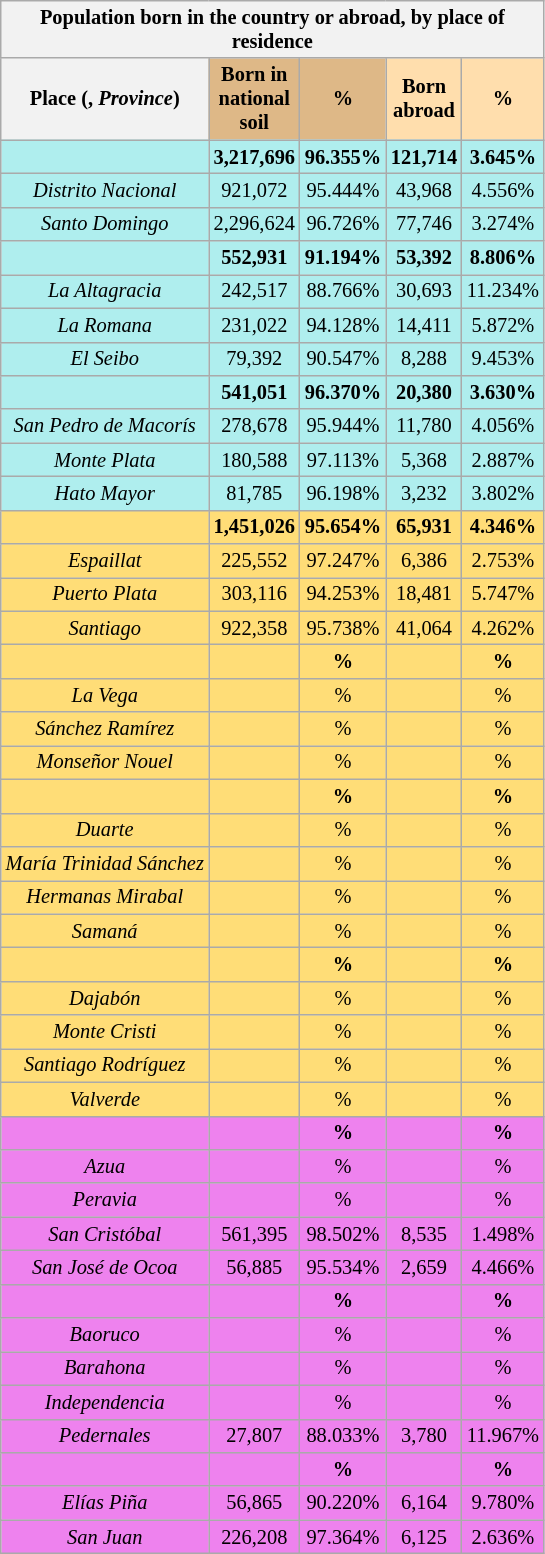<table class="wikitable" id="cx103" style="text-align: center; margin-right: 8px; font-size: 85%; margin-bottom: 10px;" width="24%">
<tr>
<th colspan="16">Population born in the country or abroad, by place of residence</th>
</tr>
<tr>
<th width="35%">Place (, <em>Province</em>)</th>
<th width="20%" style="background:#DEB887">Born in national soil</th>
<th width="5%"  style="background:#DEB887">%</th>
<th width="20%" style="background:#FFDEAD">Born abroad</th>
<th width="5%"  style="background:#FFDEAD">%</th>
</tr>
<tr bgcolor="#AFEEEE">
<td><strong></strong></td>
<td align="center"><strong>3,217,696</strong></td>
<td align="center"><strong>96.355%</strong></td>
<td align="center"><strong>121,714</strong></td>
<td align="center"><strong>3.645%</strong></td>
</tr>
<tr bgcolor="#AFEEEE">
<td><em>Distrito Nacional</em></td>
<td align="center">921,072</td>
<td align="center">95.444%</td>
<td align="center">43,968</td>
<td align="center">4.556%</td>
</tr>
<tr bgcolor="#AFEEEE">
<td><em>Santo Domingo</em></td>
<td align="center">2,296,624</td>
<td align="center">96.726%</td>
<td align="center">77,746</td>
<td align="center">3.274%</td>
</tr>
<tr bgcolor="#AFEEEE">
<td><strong></strong></td>
<td align="center"><strong>552,931</strong></td>
<td align="center"><strong>91.194%</strong></td>
<td align="center"><strong>53,392</strong></td>
<td align="center"><strong>8.806%</strong></td>
</tr>
<tr bgcolor="#AFEEEE">
<td><em>La Altagracia</em></td>
<td align="center">242,517</td>
<td align="center">88.766%</td>
<td align="center">30,693</td>
<td align="center">11.234%</td>
</tr>
<tr bgcolor="#AFEEEE">
<td><em>La Romana</em></td>
<td align="center">231,022</td>
<td align="center">94.128%</td>
<td align="center">14,411</td>
<td align="center">5.872%</td>
</tr>
<tr bgcolor="#AFEEEE">
<td><em>El Seibo</em></td>
<td align="center">79,392</td>
<td align="center">90.547%</td>
<td align="center">8,288</td>
<td align="center">9.453%</td>
</tr>
<tr bgcolor="#AFEEEE">
<td><strong></strong></td>
<td align="center"><strong>541,051</strong></td>
<td align="center"><strong>96.370%</strong></td>
<td align="center"><strong>20,380</strong></td>
<td align="center"><strong>3.630%</strong></td>
</tr>
<tr bgcolor="#AFEEEE">
<td><em>San Pedro de Macorís</em></td>
<td align="center">278,678</td>
<td align="center">95.944%</td>
<td align="center">11,780</td>
<td align="center">4.056%</td>
</tr>
<tr bgcolor="#AFEEEE">
<td><em>Monte Plata</em></td>
<td align="center">180,588</td>
<td align="center">97.113%</td>
<td align="center">5,368</td>
<td align="center">2.887%</td>
</tr>
<tr bgcolor="#AFEEEE">
<td><em>Hato Mayor</em></td>
<td align="center">81,785</td>
<td align="center">96.198%</td>
<td align="center">3,232</td>
<td align="center">3.802%</td>
</tr>
<tr bgcolor="#FFDD77">
<td><strong></strong></td>
<td align="center"><strong>1,451,026</strong></td>
<td align="center"><strong>95.654%</strong></td>
<td align="center"><strong>65,931</strong></td>
<td align="center"><strong>4.346%</strong></td>
</tr>
<tr bgcolor="#FFDD77">
<td><em>Espaillat</em></td>
<td align="center">225,552</td>
<td align="center">97.247%</td>
<td align="center">6,386</td>
<td align="center">2.753%</td>
</tr>
<tr bgcolor="#FFDD77">
<td><em>Puerto Plata</em></td>
<td align="center">303,116</td>
<td align="center">94.253%</td>
<td align="center">18,481</td>
<td align="center">5.747%</td>
</tr>
<tr bgcolor="#FFDD77">
<td><em>Santiago</em></td>
<td align="center">922,358</td>
<td align="center">95.738%</td>
<td align="center">41,064</td>
<td align="center">4.262%</td>
</tr>
<tr bgcolor="#FFDD77">
<td><strong></strong></td>
<td align="center"><strong> </strong></td>
<td align="center"><strong> %</strong></td>
<td align="center"><strong> </strong></td>
<td align="center"><strong> %</strong></td>
</tr>
<tr bgcolor="#FFDD77">
<td><em>La Vega</em></td>
<td align="center"></td>
<td align="center">%</td>
<td align="center"></td>
<td align="center">%</td>
</tr>
<tr bgcolor="#FFDD77">
<td><em>Sánchez Ramírez</em></td>
<td align="center"></td>
<td align="center">%</td>
<td align="center"></td>
<td align="center">%</td>
</tr>
<tr bgcolor="#FFDD77">
<td><em>Monseñor Nouel</em></td>
<td align="center"></td>
<td align="center">%</td>
<td align="center"></td>
<td align="center">%</td>
</tr>
<tr bgcolor="#FFDD77">
<td><strong></strong></td>
<td align="center"><strong> </strong></td>
<td align="center"><strong> %</strong></td>
<td align="center"><strong> </strong></td>
<td align="center"><strong> %</strong></td>
</tr>
<tr bgcolor="#FFDD77">
<td><em>Duarte</em></td>
<td align="center"></td>
<td align="center">%</td>
<td align="center"></td>
<td align="center">%</td>
</tr>
<tr bgcolor="#FFDD77">
<td><em>María Trinidad Sánchez</em></td>
<td align="center"></td>
<td align="center">%</td>
<td align="center"></td>
<td align="center">%</td>
</tr>
<tr bgcolor="#FFDD77">
<td><em>Hermanas Mirabal</em></td>
<td align="center"></td>
<td align="center">%</td>
<td align="center"></td>
<td align="center">%</td>
</tr>
<tr bgcolor="#FFDD77">
<td><em>Samaná</em></td>
<td align="center"></td>
<td align="center">%</td>
<td align="center"></td>
<td align="center">%</td>
</tr>
<tr bgcolor="#FFDD77">
<td><strong></strong></td>
<td align="center"><strong> </strong></td>
<td align="center"><strong> %</strong></td>
<td align="center"><strong> </strong></td>
<td align="center"><strong> %</strong></td>
</tr>
<tr bgcolor="#FFDD77">
<td><em>Dajabón</em></td>
<td align="center"></td>
<td align="center">%</td>
<td align="center"></td>
<td align="center">%</td>
</tr>
<tr bgcolor="#FFDD77">
<td><em>Monte Cristi</em></td>
<td align="center"></td>
<td align="center">%</td>
<td align="center"></td>
<td align="center">%</td>
</tr>
<tr bgcolor="#FFDD77">
<td><em>Santiago Rodríguez</em></td>
<td align="center"></td>
<td align="center">%</td>
<td align="center"></td>
<td align="center">%</td>
</tr>
<tr bgcolor="#FFDD77">
<td><em>Valverde</em></td>
<td align="center"></td>
<td align="center">%</td>
<td align="center"></td>
<td align="center">%</td>
</tr>
<tr bgcolor="#EE82EE">
<td><strong></strong></td>
<td align="center"><strong> </strong></td>
<td align="center"><strong> %</strong></td>
<td align="center"><strong> </strong></td>
<td align="center"><strong> %</strong></td>
</tr>
<tr bgcolor="#EE82EE">
<td><em>Azua</em></td>
<td align="center"></td>
<td align="center">%</td>
<td align="center"></td>
<td align="center">%</td>
</tr>
<tr bgcolor="#EE82EE">
<td><em>Peravia</em></td>
<td align="center"></td>
<td align="center">%</td>
<td align="center"></td>
<td align="center">%</td>
</tr>
<tr bgcolor="#EE82EE">
<td><em>San Cristóbal</em></td>
<td align="center">561,395</td>
<td align="center">98.502%</td>
<td align="center">8,535</td>
<td align="center">1.498%</td>
</tr>
<tr bgcolor="#EE82EE">
<td><em>San José de Ocoa</em></td>
<td align="center">56,885</td>
<td align="center">95.534%</td>
<td align="center">2,659</td>
<td align="center">4.466%</td>
</tr>
<tr bgcolor="#EE82EE">
<td><strong></strong></td>
<td align="center"><strong> </strong></td>
<td align="center"><strong> %</strong></td>
<td align="center"><strong> </strong></td>
<td align="center"><strong> %</strong></td>
</tr>
<tr bgcolor="#EE82EE">
<td><em>Baoruco</em></td>
<td align="center"></td>
<td align="center">%</td>
<td align="center"></td>
<td align="center">%</td>
</tr>
<tr bgcolor="#EE82EE">
<td><em>Barahona</em></td>
<td align="center"></td>
<td align="center">%</td>
<td align="center"></td>
<td align="center">%</td>
</tr>
<tr bgcolor="#EE82EE">
<td><em>Independencia</em></td>
<td align="center"></td>
<td align="center">%</td>
<td align="center"></td>
<td align="center">%</td>
</tr>
<tr bgcolor="#EE82EE">
<td><em>Pedernales</em></td>
<td align="center">27,807</td>
<td align="center">88.033%</td>
<td align="center">3,780</td>
<td align="center">11.967%</td>
</tr>
<tr bgcolor="#EE82EE">
<td><strong></strong></td>
<td align="center"><strong> </strong></td>
<td align="center"><strong> %</strong></td>
<td align="center"><strong> </strong></td>
<td align="center"><strong> %</strong></td>
</tr>
<tr bgcolor="#EE82EE">
<td><em>Elías Piña</em></td>
<td align="center">56,865</td>
<td align="center">90.220%</td>
<td align="center">6,164</td>
<td align="center">9.780%</td>
</tr>
<tr bgcolor="#EE82EE">
<td><em>San Juan</em></td>
<td align="center">226,208</td>
<td align="center">97.364%</td>
<td align="center">6,125</td>
<td align="center">2.636%</td>
</tr>
</table>
